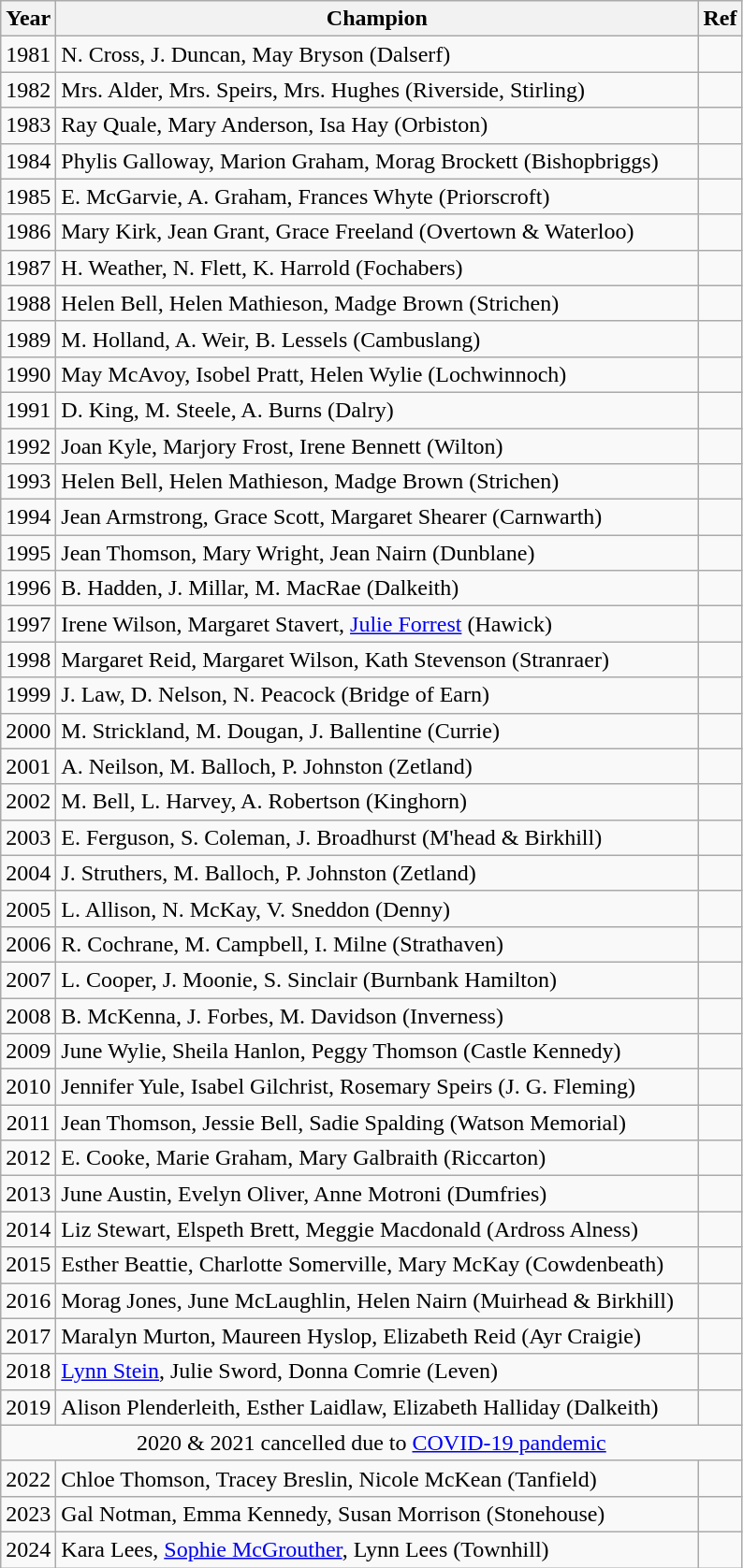<table class="wikitable">
<tr>
<th width="30">Year</th>
<th width="450">Champion</th>
<th width="20">Ref</th>
</tr>
<tr>
<td align=center>1981</td>
<td>N. Cross, J. Duncan, May Bryson (Dalserf)</td>
<td></td>
</tr>
<tr>
<td align=center>1982</td>
<td>Mrs. Alder, Mrs. Speirs, Mrs. Hughes (Riverside, Stirling)</td>
<td></td>
</tr>
<tr>
<td align=center>1983</td>
<td>Ray Quale, Mary Anderson, Isa Hay (Orbiston)</td>
<td></td>
</tr>
<tr>
<td align=center>1984</td>
<td>Phylis Galloway, Marion Graham, Morag Brockett (Bishopbriggs)</td>
<td></td>
</tr>
<tr>
<td align=center>1985</td>
<td>E. McGarvie, A. Graham, Frances Whyte (Priorscroft)</td>
<td></td>
</tr>
<tr>
<td align=center>1986</td>
<td>Mary Kirk, Jean Grant, Grace Freeland (Overtown & Waterloo)</td>
<td></td>
</tr>
<tr>
<td align=center>1987</td>
<td>H. Weather, N. Flett, K. Harrold (Fochabers)</td>
<td></td>
</tr>
<tr>
<td align=center>1988</td>
<td>Helen Bell, Helen Mathieson, Madge Brown (Strichen)</td>
<td></td>
</tr>
<tr>
<td align=center>1989</td>
<td>M. Holland, A. Weir, B. Lessels (Cambuslang)</td>
<td></td>
</tr>
<tr>
<td align=center>1990</td>
<td>May McAvoy, Isobel Pratt, Helen Wylie (Lochwinnoch)</td>
<td></td>
</tr>
<tr>
<td align=center>1991</td>
<td>D. King, M. Steele, A. Burns (Dalry)</td>
<td></td>
</tr>
<tr>
<td align=center>1992</td>
<td>Joan Kyle, Marjory Frost, Irene Bennett (Wilton)</td>
<td></td>
</tr>
<tr>
<td align=center>1993</td>
<td>Helen Bell, Helen Mathieson, Madge Brown (Strichen)</td>
<td></td>
</tr>
<tr>
<td align=center>1994</td>
<td>Jean Armstrong, Grace Scott, Margaret Shearer (Carnwarth)</td>
<td></td>
</tr>
<tr>
<td align=center>1995</td>
<td>Jean Thomson, Mary Wright, Jean Nairn (Dunblane)</td>
<td></td>
</tr>
<tr>
<td align=center>1996</td>
<td>B. Hadden, J. Millar, M. MacRae (Dalkeith)</td>
<td></td>
</tr>
<tr>
<td align=center>1997</td>
<td>Irene Wilson, Margaret Stavert, <a href='#'>Julie Forrest</a> (Hawick)</td>
<td></td>
</tr>
<tr>
<td align=center>1998</td>
<td>Margaret Reid, Margaret Wilson, Kath Stevenson (Stranraer)</td>
<td></td>
</tr>
<tr>
<td align=center>1999</td>
<td>J. Law, D. Nelson, N. Peacock (Bridge of Earn)</td>
<td></td>
</tr>
<tr>
<td align=center>2000</td>
<td>M. Strickland, M. Dougan, J. Ballentine (Currie)</td>
<td></td>
</tr>
<tr>
<td align=center>2001</td>
<td>A. Neilson, M. Balloch, P. Johnston (Zetland)</td>
<td></td>
</tr>
<tr>
<td align=center>2002</td>
<td>M. Bell, L. Harvey, A. Robertson (Kinghorn)</td>
<td></td>
</tr>
<tr>
<td align=center>2003</td>
<td>E. Ferguson, S. Coleman, J. Broadhurst (M'head & Birkhill)</td>
<td></td>
</tr>
<tr>
<td align=center>2004</td>
<td>J. Struthers, M. Balloch, P. Johnston (Zetland)</td>
<td></td>
</tr>
<tr>
<td align=center>2005</td>
<td>L. Allison, N. McKay, V. Sneddon (Denny)</td>
<td></td>
</tr>
<tr>
<td align=center>2006</td>
<td>R. Cochrane, M. Campbell, I. Milne (Strathaven)</td>
<td></td>
</tr>
<tr>
<td align=center>2007</td>
<td>L. Cooper, J. Moonie, S. Sinclair (Burnbank Hamilton)</td>
<td></td>
</tr>
<tr>
<td align=center>2008</td>
<td>B. McKenna, J. Forbes, M. Davidson (Inverness)</td>
<td></td>
</tr>
<tr>
<td align=center>2009</td>
<td>June Wylie, Sheila Hanlon, Peggy Thomson (Castle Kennedy)</td>
<td></td>
</tr>
<tr>
<td align=center>2010</td>
<td>Jennifer Yule, Isabel Gilchrist, Rosemary Speirs (J. G. Fleming)</td>
<td></td>
</tr>
<tr>
<td align=center>2011</td>
<td>Jean Thomson, Jessie Bell, Sadie Spalding (Watson Memorial)</td>
<td></td>
</tr>
<tr>
<td align=center>2012</td>
<td>E. Cooke, Marie Graham, Mary Galbraith (Riccarton)</td>
<td></td>
</tr>
<tr>
<td align=center>2013</td>
<td>June Austin, Evelyn Oliver, Anne Motroni (Dumfries)</td>
<td></td>
</tr>
<tr>
<td align=center>2014</td>
<td>Liz Stewart, Elspeth Brett, Meggie Macdonald (Ardross Alness)</td>
<td></td>
</tr>
<tr>
<td align=center>2015</td>
<td>Esther Beattie, Charlotte Somerville, Mary McKay (Cowdenbeath)</td>
<td></td>
</tr>
<tr>
<td align=center>2016</td>
<td>Morag Jones, June McLaughlin, Helen Nairn (Muirhead & Birkhill)</td>
<td></td>
</tr>
<tr>
<td align=center>2017</td>
<td>Maralyn Murton, Maureen Hyslop, Elizabeth Reid (Ayr Craigie)</td>
<td></td>
</tr>
<tr>
<td align=center>2018</td>
<td><a href='#'>Lynn Stein</a>, Julie Sword, Donna Comrie (Leven)</td>
<td></td>
</tr>
<tr>
<td align=center>2019</td>
<td>Alison Plenderleith, Esther Laidlaw, Elizabeth Halliday (Dalkeith)</td>
<td></td>
</tr>
<tr align=center>
<td colspan=3>2020 & 2021 cancelled due to  <a href='#'>COVID-19 pandemic</a></td>
</tr>
<tr>
<td align=center>2022</td>
<td>Chloe Thomson, Tracey Breslin, Nicole McKean (Tanfield)</td>
<td></td>
</tr>
<tr>
<td align=center>2023</td>
<td>Gal Notman, Emma Kennedy, Susan Morrison (Stonehouse)</td>
<td></td>
</tr>
<tr>
<td align=center>2024</td>
<td>Kara Lees, <a href='#'>Sophie McGrouther</a>, Lynn Lees (Townhill)</td>
<td></td>
</tr>
</table>
